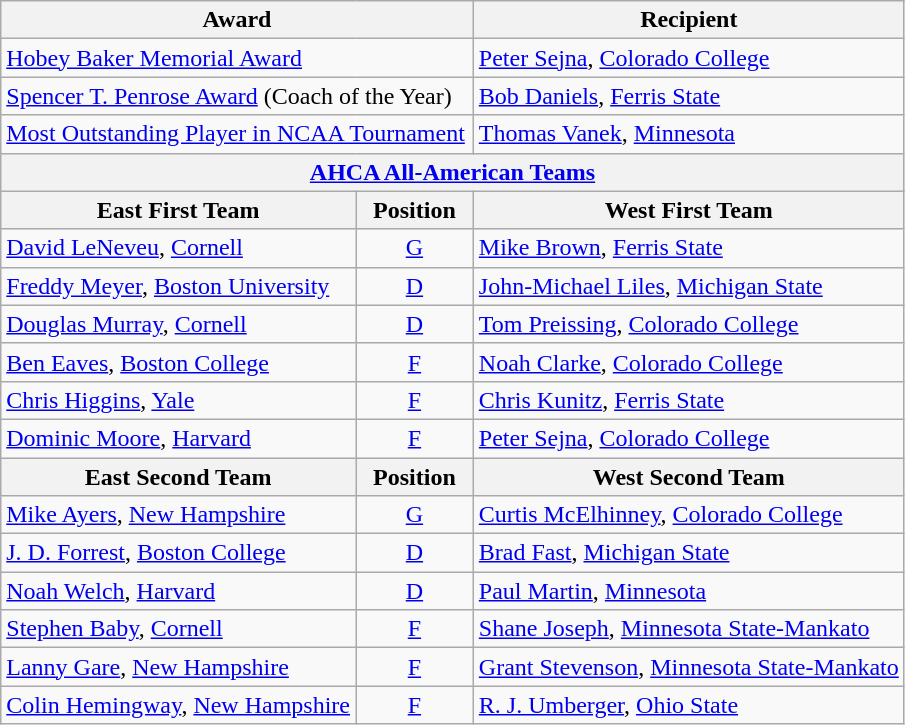<table class="wikitable">
<tr>
<th colspan=2>Award</th>
<th>Recipient</th>
</tr>
<tr>
<td colspan=2><a href='#'>Hobey Baker Memorial Award</a></td>
<td><a href='#'>Peter Sejna</a>, <a href='#'>Colorado College</a></td>
</tr>
<tr>
<td colspan=2><a href='#'>Spencer T. Penrose Award</a> (Coach of the Year)</td>
<td><a href='#'>Bob Daniels</a>, <a href='#'>Ferris State</a></td>
</tr>
<tr>
<td colspan=2><a href='#'>Most Outstanding Player in NCAA Tournament</a></td>
<td><a href='#'>Thomas Vanek</a>, <a href='#'>Minnesota</a></td>
</tr>
<tr>
<th colspan=3><a href='#'>AHCA All-American Teams</a></th>
</tr>
<tr>
<th>East First Team</th>
<th>  Position  </th>
<th>West First Team</th>
</tr>
<tr>
<td><a href='#'>David LeNeveu</a>, <a href='#'>Cornell</a></td>
<td align=center><a href='#'>G</a></td>
<td><a href='#'>Mike Brown</a>, <a href='#'>Ferris State</a></td>
</tr>
<tr>
<td><a href='#'>Freddy Meyer</a>, <a href='#'>Boston University</a></td>
<td align=center><a href='#'>D</a></td>
<td><a href='#'>John-Michael Liles</a>, <a href='#'>Michigan State</a></td>
</tr>
<tr>
<td><a href='#'>Douglas Murray</a>, <a href='#'>Cornell</a></td>
<td align=center><a href='#'>D</a></td>
<td><a href='#'>Tom Preissing</a>, <a href='#'>Colorado College</a></td>
</tr>
<tr>
<td><a href='#'>Ben Eaves</a>, <a href='#'>Boston College</a></td>
<td align=center><a href='#'>F</a></td>
<td><a href='#'>Noah Clarke</a>, <a href='#'>Colorado College</a></td>
</tr>
<tr>
<td><a href='#'>Chris Higgins</a>, <a href='#'>Yale</a></td>
<td align=center><a href='#'>F</a></td>
<td><a href='#'>Chris Kunitz</a>, <a href='#'>Ferris State</a></td>
</tr>
<tr>
<td><a href='#'>Dominic Moore</a>, <a href='#'>Harvard</a></td>
<td align=center><a href='#'>F</a></td>
<td><a href='#'>Peter Sejna</a>, <a href='#'>Colorado College</a></td>
</tr>
<tr>
<th>East Second Team</th>
<th>  Position  </th>
<th>West Second Team</th>
</tr>
<tr>
<td><a href='#'>Mike Ayers</a>, <a href='#'>New Hampshire</a></td>
<td align=center><a href='#'>G</a></td>
<td><a href='#'>Curtis McElhinney</a>, <a href='#'>Colorado College</a></td>
</tr>
<tr>
<td><a href='#'>J. D. Forrest</a>, <a href='#'>Boston College</a></td>
<td align=center><a href='#'>D</a></td>
<td><a href='#'>Brad Fast</a>, <a href='#'>Michigan State</a></td>
</tr>
<tr>
<td><a href='#'>Noah Welch</a>, <a href='#'>Harvard</a></td>
<td align=center><a href='#'>D</a></td>
<td><a href='#'>Paul Martin</a>, <a href='#'>Minnesota</a></td>
</tr>
<tr>
<td><a href='#'>Stephen Baby</a>, <a href='#'>Cornell</a></td>
<td align=center><a href='#'>F</a></td>
<td><a href='#'>Shane Joseph</a>, <a href='#'>Minnesota State-Mankato</a></td>
</tr>
<tr>
<td><a href='#'>Lanny Gare</a>, <a href='#'>New Hampshire</a></td>
<td align=center><a href='#'>F</a></td>
<td><a href='#'>Grant Stevenson</a>, <a href='#'>Minnesota State-Mankato</a></td>
</tr>
<tr>
<td><a href='#'>Colin Hemingway</a>, <a href='#'>New Hampshire</a></td>
<td align=center><a href='#'>F</a></td>
<td><a href='#'>R. J. Umberger</a>, <a href='#'>Ohio State</a></td>
</tr>
</table>
